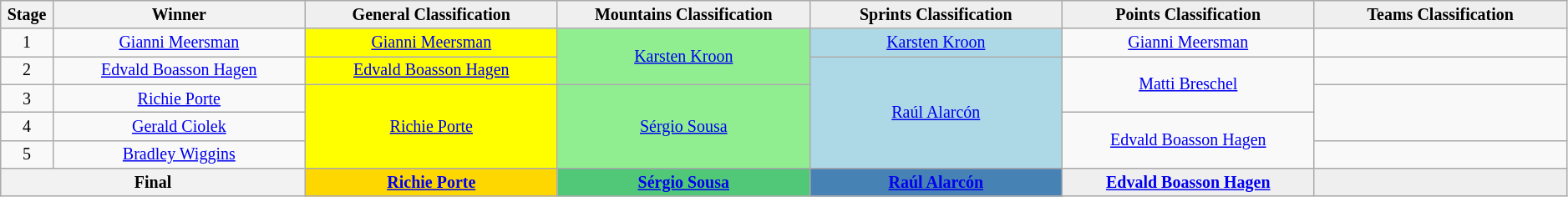<table class="wikitable" style="text-align: center; font-size:smaller;">
<tr style="background-color: #efefef;">
<th width="1%">Stage</th>
<th width="12%">Winner</th>
<th style="background:#EFEFEF;" width="12%">General Classification<br></th>
<th style="background:#EFEFEF;" width="12%">Mountains Classification<br></th>
<th style="background:#EFEFEF"  width="12%">Sprints Classification<br></th>
<th style="background:#EFEFEF"  width="12%">Points Classification<br></th>
<th style="background:#EFEFEF;" width="12%">Teams Classification</th>
</tr>
<tr>
<td>1</td>
<td><a href='#'>Gianni Meersman</a></td>
<td style="background:yellow;"><a href='#'>Gianni Meersman</a></td>
<td style="background:lightgreen;" rowspan=2><a href='#'>Karsten Kroon</a></td>
<td style="background:lightblue;"><a href='#'>Karsten Kroon</a></td>
<td><a href='#'>Gianni Meersman</a></td>
<td></td>
</tr>
<tr>
<td>2</td>
<td><a href='#'>Edvald Boasson Hagen</a></td>
<td style="background:yellow;"><a href='#'>Edvald Boasson Hagen</a></td>
<td style="background:lightblue;" rowspan=4><a href='#'>Raúl Alarcón</a></td>
<td rowspan=2><a href='#'>Matti Breschel</a></td>
<td></td>
</tr>
<tr>
<td>3</td>
<td><a href='#'>Richie Porte</a></td>
<td style="background:yellow;" rowspan=3><a href='#'>Richie Porte</a></td>
<td style="background:lightgreen;" rowspan=3><a href='#'>Sérgio Sousa</a></td>
<td rowspan=2></td>
</tr>
<tr>
<td>4</td>
<td><a href='#'>Gerald Ciolek</a></td>
<td rowspan=2><a href='#'>Edvald Boasson Hagen</a></td>
</tr>
<tr>
<td>5</td>
<td><a href='#'>Bradley Wiggins</a></td>
<td></td>
</tr>
<tr>
<th colspan=2><strong>Final</strong></th>
<th style="background:gold;"><a href='#'>Richie Porte</a></th>
<th style="background:#50C878;"><a href='#'>Sérgio Sousa</a></th>
<th style="background:#4682B4;"><a href='#'>Raúl Alarcón</a></th>
<th style="background:#EFEFEF;"><a href='#'>Edvald Boasson Hagen</a></th>
<th style="background:#EFEFEF;"></th>
</tr>
</table>
